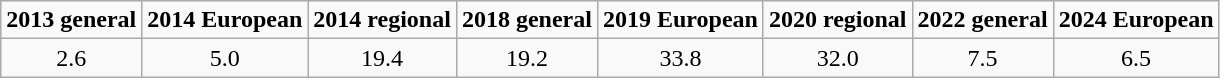<table class="wikitable" style="text-align:center">
<tr>
<td><strong>2013 general</strong></td>
<td><strong>2014 European</strong></td>
<td><strong>2014 regional</strong></td>
<td><strong>2018 general</strong></td>
<td><strong>2019 European</strong></td>
<td><strong>2020 regional</strong></td>
<td><strong>2022 general</strong></td>
<td><strong>2024 European</strong></td>
</tr>
<tr>
<td>2.6</td>
<td>5.0</td>
<td>19.4</td>
<td>19.2</td>
<td>33.8</td>
<td>32.0</td>
<td>7.5</td>
<td>6.5</td>
</tr>
</table>
